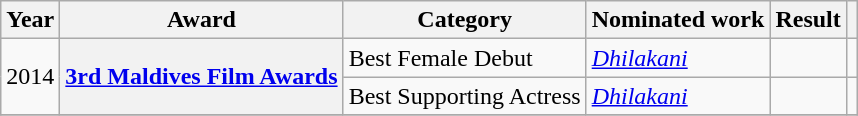<table class="wikitable plainrowheaders sortable">
<tr>
<th scope="col">Year</th>
<th scope="col">Award</th>
<th scope="col">Category</th>
<th scope="col">Nominated work</th>
<th scope="col">Result</th>
<th scope="col" class="unsortable"></th>
</tr>
<tr>
<td rowspan="2">2014</td>
<th scope="row" rowspan="2"><a href='#'>3rd Maldives Film Awards</a></th>
<td>Best Female Debut</td>
<td><em><a href='#'>Dhilakani</a></em></td>
<td></td>
<td style="text-align:center;"></td>
</tr>
<tr>
<td>Best Supporting Actress</td>
<td><em><a href='#'>Dhilakani</a></em></td>
<td></td>
<td style="text-align:center;"></td>
</tr>
<tr>
</tr>
</table>
